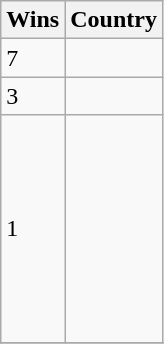<table class="wikitable">
<tr>
<th>Wins</th>
<th>Country</th>
</tr>
<tr>
<td>7</td>
<td></td>
</tr>
<tr>
<td>3</td>
<td><br></td>
</tr>
<tr>
<td>1</td>
<td><br><br><br><br><br><br><br><br></td>
</tr>
<tr>
</tr>
</table>
